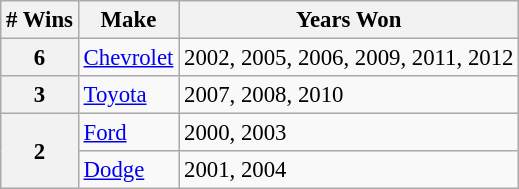<table class="wikitable" style="font-size: 95%;">
<tr>
<th># Wins</th>
<th>Make</th>
<th>Years Won</th>
</tr>
<tr>
<th>6</th>
<td> <a href='#'>Chevrolet</a></td>
<td>2002, 2005, 2006, 2009, 2011, 2012</td>
</tr>
<tr>
<th>3</th>
<td> <a href='#'>Toyota</a></td>
<td>2007, 2008, 2010</td>
</tr>
<tr>
<th rowspan="2">2</th>
<td> <a href='#'>Ford</a></td>
<td>2000, 2003</td>
</tr>
<tr>
<td> <a href='#'>Dodge</a></td>
<td>2001, 2004</td>
</tr>
</table>
